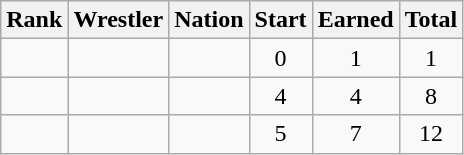<table class="wikitable sortable" style="text-align:center;">
<tr>
<th>Rank</th>
<th>Wrestler</th>
<th>Nation</th>
<th>Start</th>
<th>Earned</th>
<th>Total</th>
</tr>
<tr>
<td></td>
<td align=left></td>
<td align=left></td>
<td>0</td>
<td>1</td>
<td>1</td>
</tr>
<tr>
<td></td>
<td align=left></td>
<td align=left></td>
<td>4</td>
<td>4</td>
<td>8</td>
</tr>
<tr>
<td></td>
<td align=left></td>
<td align=left></td>
<td>5</td>
<td>7</td>
<td>12</td>
</tr>
</table>
